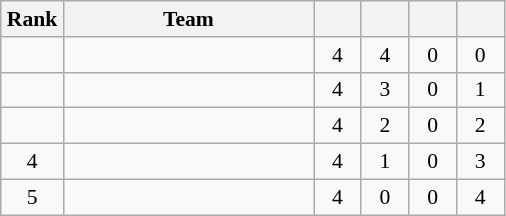<table class="wikitable" style="text-align:center; font-size:90%;">
<tr>
<th width=35>Rank</th>
<th width=160>Team</th>
<th width=25></th>
<th width=25></th>
<th width=25></th>
<th width=25></th>
</tr>
<tr>
<td></td>
<td align=left></td>
<td>4</td>
<td>4</td>
<td>0</td>
<td>0</td>
</tr>
<tr>
<td></td>
<td align=left></td>
<td>4</td>
<td>3</td>
<td>0</td>
<td>1</td>
</tr>
<tr>
<td></td>
<td align=left></td>
<td>4</td>
<td>2</td>
<td>0</td>
<td>2</td>
</tr>
<tr>
<td>4</td>
<td align=left></td>
<td>4</td>
<td>1</td>
<td>0</td>
<td>3</td>
</tr>
<tr>
<td>5</td>
<td align=left></td>
<td>4</td>
<td>0</td>
<td>0</td>
<td>4</td>
</tr>
</table>
